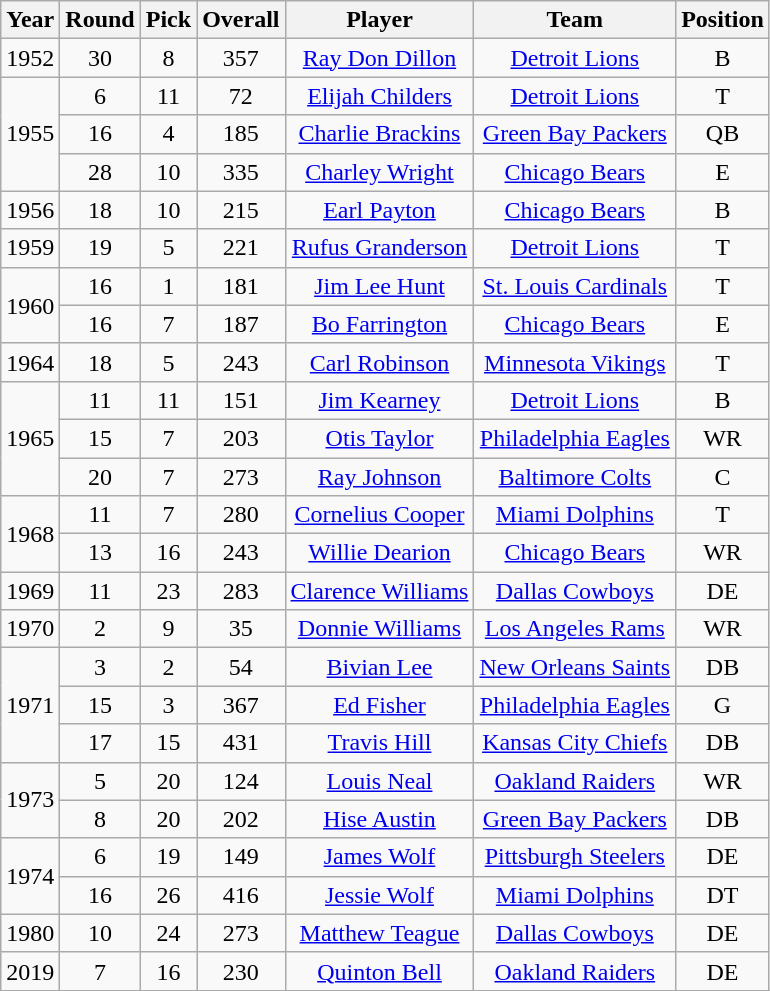<table class="wikitable sortable" style="text-align: center;">
<tr>
<th>Year</th>
<th>Round</th>
<th>Pick</th>
<th>Overall</th>
<th>Player</th>
<th>Team</th>
<th>Position</th>
</tr>
<tr>
<td>1952</td>
<td>30</td>
<td>8</td>
<td>357</td>
<td><a href='#'>Ray Don Dillon</a></td>
<td><a href='#'>Detroit Lions</a></td>
<td>B</td>
</tr>
<tr>
<td rowspan="3">1955</td>
<td>6</td>
<td>11</td>
<td>72</td>
<td><a href='#'>Elijah Childers</a></td>
<td><a href='#'>Detroit Lions</a></td>
<td>T</td>
</tr>
<tr>
<td>16</td>
<td>4</td>
<td>185</td>
<td><a href='#'>Charlie Brackins</a></td>
<td><a href='#'>Green Bay Packers</a></td>
<td>QB</td>
</tr>
<tr>
<td>28</td>
<td>10</td>
<td>335</td>
<td><a href='#'>Charley Wright</a></td>
<td><a href='#'>Chicago Bears</a></td>
<td>E</td>
</tr>
<tr>
<td>1956</td>
<td>18</td>
<td>10</td>
<td>215</td>
<td><a href='#'>Earl Payton</a></td>
<td><a href='#'>Chicago Bears</a></td>
<td>B</td>
</tr>
<tr>
<td>1959</td>
<td>19</td>
<td>5</td>
<td>221</td>
<td><a href='#'>Rufus Granderson</a></td>
<td><a href='#'>Detroit Lions</a></td>
<td>T</td>
</tr>
<tr>
<td rowspan="2">1960</td>
<td>16</td>
<td>1</td>
<td>181</td>
<td><a href='#'>Jim Lee Hunt</a></td>
<td><a href='#'>St. Louis Cardinals</a></td>
<td>T</td>
</tr>
<tr>
<td>16</td>
<td>7</td>
<td>187</td>
<td><a href='#'>Bo Farrington</a></td>
<td><a href='#'>Chicago Bears</a></td>
<td>E</td>
</tr>
<tr>
<td>1964</td>
<td>18</td>
<td>5</td>
<td>243</td>
<td><a href='#'>Carl Robinson</a></td>
<td><a href='#'>Minnesota Vikings</a></td>
<td>T</td>
</tr>
<tr>
<td rowspan="3">1965</td>
<td>11</td>
<td>11</td>
<td>151</td>
<td><a href='#'>Jim Kearney</a></td>
<td><a href='#'>Detroit Lions</a></td>
<td>B</td>
</tr>
<tr>
<td>15</td>
<td>7</td>
<td>203</td>
<td><a href='#'>Otis Taylor</a></td>
<td><a href='#'>Philadelphia Eagles</a></td>
<td>WR</td>
</tr>
<tr>
<td>20</td>
<td>7</td>
<td>273</td>
<td><a href='#'>Ray Johnson</a></td>
<td><a href='#'>Baltimore Colts</a></td>
<td>C</td>
</tr>
<tr>
<td rowspan="2">1968</td>
<td>11</td>
<td>7</td>
<td>280</td>
<td><a href='#'>Cornelius Cooper</a></td>
<td><a href='#'>Miami Dolphins</a></td>
<td>T</td>
</tr>
<tr>
<td>13</td>
<td>16</td>
<td>243</td>
<td><a href='#'>Willie Dearion</a></td>
<td><a href='#'>Chicago Bears</a></td>
<td>WR</td>
</tr>
<tr>
<td>1969</td>
<td>11</td>
<td>23</td>
<td>283</td>
<td><a href='#'>Clarence Williams</a></td>
<td><a href='#'>Dallas Cowboys</a></td>
<td>DE</td>
</tr>
<tr>
<td>1970</td>
<td>2</td>
<td>9</td>
<td>35</td>
<td><a href='#'>Donnie Williams</a></td>
<td><a href='#'>Los Angeles Rams</a></td>
<td>WR</td>
</tr>
<tr>
<td rowspan="3">1971</td>
<td>3</td>
<td>2</td>
<td>54</td>
<td><a href='#'>Bivian Lee</a></td>
<td><a href='#'>New Orleans Saints</a></td>
<td>DB</td>
</tr>
<tr>
<td>15</td>
<td>3</td>
<td>367</td>
<td><a href='#'>Ed Fisher</a></td>
<td><a href='#'>Philadelphia Eagles</a></td>
<td>G</td>
</tr>
<tr>
<td>17</td>
<td>15</td>
<td>431</td>
<td><a href='#'>Travis Hill</a></td>
<td><a href='#'>Kansas City Chiefs</a></td>
<td>DB</td>
</tr>
<tr>
<td rowspan="2">1973</td>
<td>5</td>
<td>20</td>
<td>124</td>
<td><a href='#'>Louis Neal</a></td>
<td><a href='#'>Oakland Raiders</a></td>
<td>WR</td>
</tr>
<tr>
<td>8</td>
<td>20</td>
<td>202</td>
<td><a href='#'>Hise Austin</a></td>
<td><a href='#'>Green Bay Packers</a></td>
<td>DB</td>
</tr>
<tr>
<td rowspan="2">1974</td>
<td>6</td>
<td>19</td>
<td>149</td>
<td><a href='#'>James Wolf</a></td>
<td><a href='#'>Pittsburgh Steelers</a></td>
<td>DE</td>
</tr>
<tr>
<td>16</td>
<td>26</td>
<td>416</td>
<td><a href='#'>Jessie Wolf</a></td>
<td><a href='#'>Miami Dolphins</a></td>
<td>DT</td>
</tr>
<tr>
<td>1980</td>
<td>10</td>
<td>24</td>
<td>273</td>
<td><a href='#'>Matthew Teague</a></td>
<td><a href='#'>Dallas Cowboys</a></td>
<td>DE</td>
</tr>
<tr>
<td>2019</td>
<td>7</td>
<td>16</td>
<td>230</td>
<td><a href='#'>Quinton Bell</a></td>
<td><a href='#'>Oakland Raiders</a></td>
<td>DE</td>
</tr>
<tr>
</tr>
</table>
